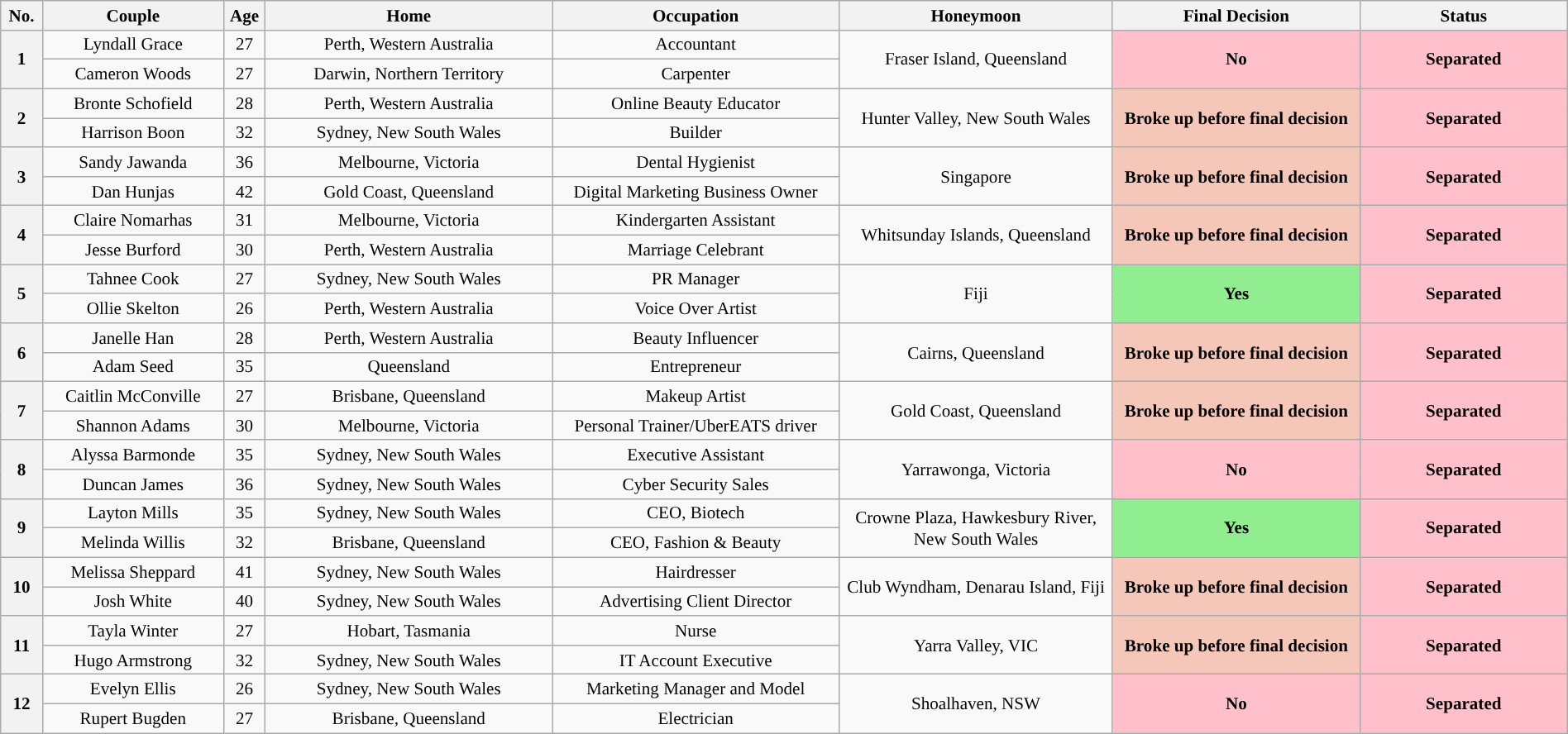<table class="wikitable plainrowheaders" style="text-align:center; width:100%; font-size:88%;">
<tr>
<th width=25>No.</th>
<th width=130>Couple</th>
<th width=25>Age</th>
<th width=210>Home</th>
<th width=210>Occupation</th>
<th width=200>Honeymoon</th>
<th width=180>Final Decision</th>
<th width=150>Status</th>
</tr>
<tr>
<th rowspan="2">1</th>
<td>Lyndall Grace</td>
<td>27</td>
<td>Perth, Western Australia</td>
<td>Accountant</td>
<td rowspan="2">Fraser Island, Queensland</td>
<th rowspan="2" style="background:pink;">No</th>
<th rowspan="2" style="background:pink;">Separated</th>
</tr>
<tr>
<td>Cameron Woods</td>
<td>27</td>
<td>Darwin, Northern Territory</td>
<td>Carpenter</td>
</tr>
<tr>
<th rowspan="2">2</th>
<td>Bronte Schofield</td>
<td>28</td>
<td>Perth, Western Australia</td>
<td>Online Beauty Educator</td>
<td rowspan="2">Hunter Valley, New South Wales</td>
<th rowspan="2" style="background:#f4c7b8;">Broke up before final decision</th>
<th rowspan="2" style="background:pink;">Separated</th>
</tr>
<tr>
<td>Harrison Boon</td>
<td>32</td>
<td>Sydney, New South Wales</td>
<td>Builder</td>
</tr>
<tr>
<th rowspan="2">3</th>
<td>Sandy Jawanda</td>
<td>36</td>
<td>Melbourne, Victoria</td>
<td>Dental Hygienist</td>
<td rowspan="2">Singapore</td>
<th rowspan="2" style="background:#f4c7b8;">Broke up before final decision</th>
<th rowspan="2" style="background:pink;">Separated</th>
</tr>
<tr>
<td>Dan Hunjas</td>
<td>42</td>
<td>Gold Coast, Queensland</td>
<td>Digital Marketing Business Owner</td>
</tr>
<tr>
<th rowspan="2">4</th>
<td>Claire Nomarhas</td>
<td>31</td>
<td>Melbourne, Victoria</td>
<td>Kindergarten Assistant</td>
<td rowspan="2">Whitsunday Islands, Queensland</td>
<th rowspan="2" style="background:#f4c7b8;">Broke up before final decision</th>
<th rowspan="2" style="background:pink;">Separated</th>
</tr>
<tr>
<td>Jesse Burford</td>
<td>30</td>
<td>Perth, Western Australia</td>
<td>Marriage Celebrant</td>
</tr>
<tr>
<th rowspan="2">5</th>
<td>Tahnee Cook</td>
<td>27</td>
<td>Sydney, New South Wales</td>
<td>PR Manager</td>
<td rowspan="2">Fiji</td>
<th rowspan="2" style="background:lightgreen;">Yes</th>
<th rowspan="2" style="background:pink;">Separated</th>
</tr>
<tr>
<td>Ollie Skelton</td>
<td>26</td>
<td>Perth, Western Australia</td>
<td>Voice Over Artist</td>
</tr>
<tr>
<th rowspan="2">6</th>
<td>Janelle Han</td>
<td>28</td>
<td>Perth, Western Australia</td>
<td>Beauty Influencer</td>
<td rowspan="2">Cairns, Queensland</td>
<th rowspan="2" style="background:#f4c7b8;">Broke up before final decision</th>
<th rowspan="2" style="background:pink;">Separated</th>
</tr>
<tr>
<td>Adam Seed</td>
<td>35</td>
<td>Queensland</td>
<td>Entrepreneur</td>
</tr>
<tr>
<th rowspan="2">7</th>
<td>Caitlin McConville</td>
<td>27</td>
<td>Brisbane, Queensland</td>
<td>Makeup Artist</td>
<td rowspan="2">Gold Coast, Queensland</td>
<th rowspan="2" style="background:#f4c7b8;">Broke up before final decision</th>
<th rowspan="2" style="background:pink;">Separated</th>
</tr>
<tr>
<td>Shannon Adams</td>
<td>30</td>
<td>Melbourne, Victoria</td>
<td>Personal Trainer/UberEATS driver</td>
</tr>
<tr>
<th rowspan="2">8</th>
<td>Alyssa Barmonde</td>
<td>35</td>
<td>Sydney, New South Wales</td>
<td>Executive Assistant</td>
<td rowspan="2">Yarrawonga, Victoria</td>
<th rowspan="2" style="background:pink;">No</th>
<th rowspan="2" style="background:pink;">Separated</th>
</tr>
<tr>
<td>Duncan James</td>
<td>36</td>
<td>Sydney, New South Wales</td>
<td>Cyber Security Sales</td>
</tr>
<tr>
<th rowspan="2">9</th>
<td>Layton Mills</td>
<td>35</td>
<td>Sydney, New South Wales</td>
<td>CEO, Biotech</td>
<td rowspan="2">Crowne Plaza, Hawkesbury River, New South Wales</td>
<th rowspan="2" style="background:lightgreen;">Yes</th>
<th rowspan="2" style="background:pink;">Separated</th>
</tr>
<tr>
<td>Melinda Willis</td>
<td>32</td>
<td>Brisbane, Queensland</td>
<td>CEO, Fashion & Beauty</td>
</tr>
<tr>
<th rowspan="2">10</th>
<td>Melissa Sheppard</td>
<td>41</td>
<td>Sydney, New South Wales</td>
<td>Hairdresser</td>
<td rowspan="2">Club Wyndham, Denarau Island, Fiji</td>
<th rowspan="2" style="background:#f4c7b8;">Broke up before final decision</th>
<th rowspan="2" style="background:pink;">Separated</th>
</tr>
<tr>
<td>Josh White</td>
<td>40</td>
<td>Sydney, New South Wales</td>
<td>Advertising Client Director</td>
</tr>
<tr>
<th rowspan="2">11</th>
<td>Tayla Winter</td>
<td>27</td>
<td>Hobart, Tasmania</td>
<td>Nurse</td>
<td rowspan="2">Yarra Valley, VIC</td>
<th rowspan="2" style="background:#f4c7b8;">Broke up before final decision</th>
<th rowspan="2" style="background:pink;">Separated</th>
</tr>
<tr>
<td>Hugo Armstrong</td>
<td>32</td>
<td>Sydney, New South Wales</td>
<td>IT Account Executive</td>
</tr>
<tr>
<th rowspan="2">12</th>
<td>Evelyn Ellis</td>
<td>26</td>
<td>Sydney, New South Wales</td>
<td>Marketing Manager and Model</td>
<td rowspan="2">Shoalhaven, NSW</td>
<th rowspan="2" style="background:pink;">No</th>
<th rowspan="2" style="background:pink;">Separated</th>
</tr>
<tr>
<td>Rupert Bugden</td>
<td>27</td>
<td>Brisbane, Queensland</td>
<td>Electrician</td>
</tr>
</table>
